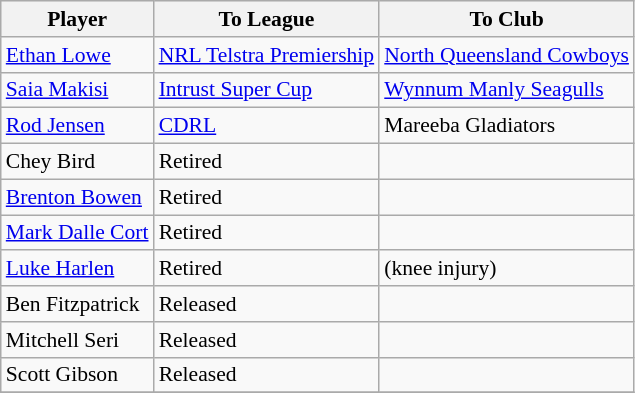<table class="wikitable" style="font-size:90%">
<tr bgcolor="#efefef">
<th width=" ">Player</th>
<th width=" ">To League</th>
<th width=" ">To Club</th>
</tr>
<tr>
<td> <a href='#'>Ethan Lowe</a></td>
<td><a href='#'>NRL Telstra Premiership</a></td>
<td> <a href='#'>North Queensland Cowboys</a></td>
</tr>
<tr>
<td> <a href='#'>Saia Makisi</a></td>
<td><a href='#'>Intrust Super Cup</a></td>
<td> <a href='#'>Wynnum Manly Seagulls</a></td>
</tr>
<tr>
<td> <a href='#'>Rod Jensen</a></td>
<td><a href='#'>CDRL</a></td>
<td> Mareeba Gladiators</td>
</tr>
<tr>
<td> Chey Bird</td>
<td>Retired</td>
<td></td>
</tr>
<tr>
<td> <a href='#'>Brenton Bowen</a></td>
<td>Retired</td>
<td></td>
</tr>
<tr>
<td> <a href='#'>Mark Dalle Cort</a></td>
<td>Retired</td>
<td></td>
</tr>
<tr>
<td> <a href='#'>Luke Harlen</a></td>
<td>Retired</td>
<td>(knee injury)</td>
</tr>
<tr>
<td> Ben Fitzpatrick</td>
<td>Released</td>
<td></td>
</tr>
<tr>
<td> Mitchell Seri</td>
<td>Released</td>
<td></td>
</tr>
<tr>
<td> Scott Gibson</td>
<td>Released</td>
<td></td>
</tr>
<tr>
</tr>
</table>
